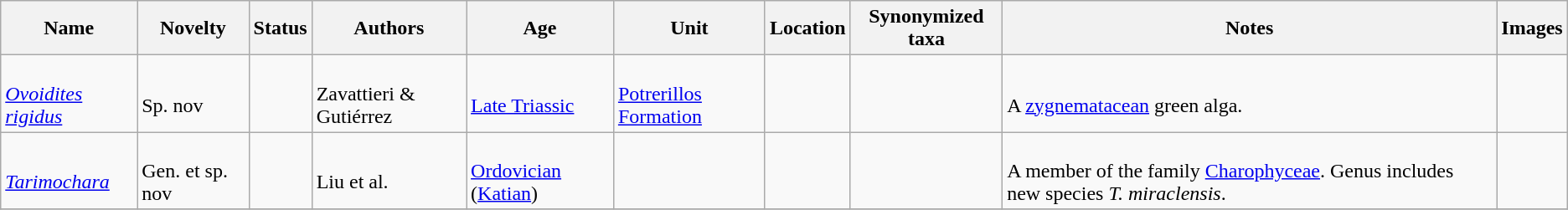<table class="wikitable sortable" align="center">
<tr>
<th>Name</th>
<th>Novelty</th>
<th>Status</th>
<th>Authors</th>
<th>Age</th>
<th>Unit</th>
<th>Location</th>
<th>Synonymized taxa</th>
<th>Notes</th>
<th>Images</th>
</tr>
<tr>
<td><br><em><a href='#'>Ovoidites rigidus</a></em></td>
<td><br>Sp. nov</td>
<td></td>
<td><br>Zavattieri & Gutiérrez</td>
<td><br><a href='#'>Late Triassic</a></td>
<td><br><a href='#'>Potrerillos Formation</a></td>
<td><br></td>
<td></td>
<td><br>A <a href='#'>zygnematacean</a> green alga.</td>
<td></td>
</tr>
<tr>
<td><br><em><a href='#'>Tarimochara</a></em></td>
<td><br>Gen. et sp. nov</td>
<td></td>
<td><br>Liu et al.</td>
<td><br><a href='#'>Ordovician</a> (<a href='#'>Katian</a>)</td>
<td></td>
<td><br></td>
<td></td>
<td><br>A member of the family <a href='#'>Charophyceae</a>. Genus includes new species <em>T. miraclensis</em>.</td>
<td></td>
</tr>
<tr>
</tr>
</table>
